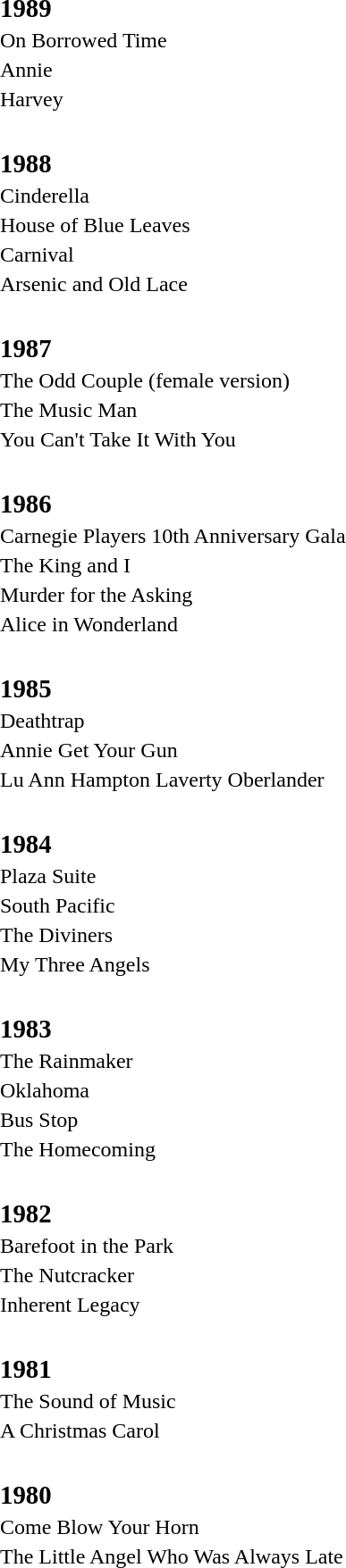<table class="mw-datatable mw-collapsible mw-collapsed">
<tr>
<td><br><table class="mw-datatable mw-collapsible mw-collapsed">
<tr>
<td><strong><big>1989</big></strong></td>
</tr>
<tr>
<td>On Borrowed Time</td>
</tr>
<tr>
<td>Annie</td>
</tr>
<tr>
<td>Harvey</td>
</tr>
</table>
</td>
</tr>
<tr>
<td><br><table class="mw-datatable mw-collapsible mw-collapsed">
<tr>
<td><strong><big>1988</big></strong></td>
</tr>
<tr>
<td>Cinderella</td>
</tr>
<tr>
<td>House of Blue Leaves</td>
</tr>
<tr>
<td>Carnival</td>
</tr>
<tr>
<td>Arsenic and Old Lace</td>
</tr>
</table>
</td>
</tr>
<tr>
<td><br><table class="mw-datatable mw-collapsible mw-collapsed">
<tr>
<td><strong><big>1987</big></strong></td>
</tr>
<tr>
<td>The Odd Couple (female version)</td>
</tr>
<tr>
<td>The Music Man</td>
</tr>
<tr>
<td>You Can't Take It With You</td>
</tr>
</table>
</td>
</tr>
<tr>
<td><br><table class="mw-datatable mw-collapsible mw-collapsed">
<tr>
<td><strong><big>1986</big></strong></td>
</tr>
<tr>
<td>Carnegie Players 10th Anniversary Gala</td>
</tr>
<tr>
<td>The King and I</td>
</tr>
<tr>
<td>Murder for the Asking</td>
</tr>
<tr>
<td>Alice in Wonderland</td>
</tr>
</table>
</td>
</tr>
<tr>
<td><br><table class="mw-datatable mw-collapsible mw-collapsed">
<tr>
<td><strong><big>1985</big></strong></td>
</tr>
<tr>
<td>Deathtrap</td>
</tr>
<tr>
<td>Annie Get Your Gun</td>
</tr>
<tr>
<td>Lu Ann Hampton Laverty Oberlander</td>
</tr>
</table>
</td>
</tr>
<tr>
<td><br><table class="mw-datatable mw-collapsible mw-collapsed">
<tr>
<td><strong><big>1984</big></strong></td>
</tr>
<tr>
<td>Plaza Suite</td>
</tr>
<tr>
<td>South Pacific</td>
</tr>
<tr>
<td>The Diviners</td>
</tr>
<tr>
<td>My Three Angels</td>
</tr>
</table>
</td>
</tr>
<tr>
<td><br><table class="mw-datatable mw-collapsible mw-collapsed">
<tr>
<td><strong><big>1983</big></strong></td>
</tr>
<tr>
<td>The Rainmaker</td>
</tr>
<tr>
<td>Oklahoma</td>
</tr>
<tr>
<td>Bus Stop</td>
</tr>
<tr>
<td>The Homecoming</td>
</tr>
</table>
</td>
</tr>
<tr>
<td><br><table class="mw-datatable mw-collapsible mw-collapsed">
<tr>
<td><strong><big>1982</big></strong></td>
</tr>
<tr>
<td>Barefoot in the Park</td>
</tr>
<tr>
<td>The Nutcracker</td>
</tr>
<tr>
<td>Inherent Legacy</td>
</tr>
</table>
</td>
</tr>
<tr>
<td><br><table class="mw-datatable mw-collapsible mw-collapsed">
<tr>
<td><strong><big>1981</big></strong></td>
</tr>
<tr>
<td>The Sound of Music</td>
</tr>
<tr>
<td>A Christmas Carol</td>
</tr>
</table>
</td>
</tr>
<tr>
<td><br><table class="mw-datatable mw-collapsible mw-collapsed">
<tr>
<td><strong><big>1980</big></strong></td>
</tr>
<tr>
<td>Come Blow Your Horn</td>
</tr>
<tr>
<td>The Little Angel Who Was Always Late</td>
</tr>
</table>
</td>
</tr>
</table>
